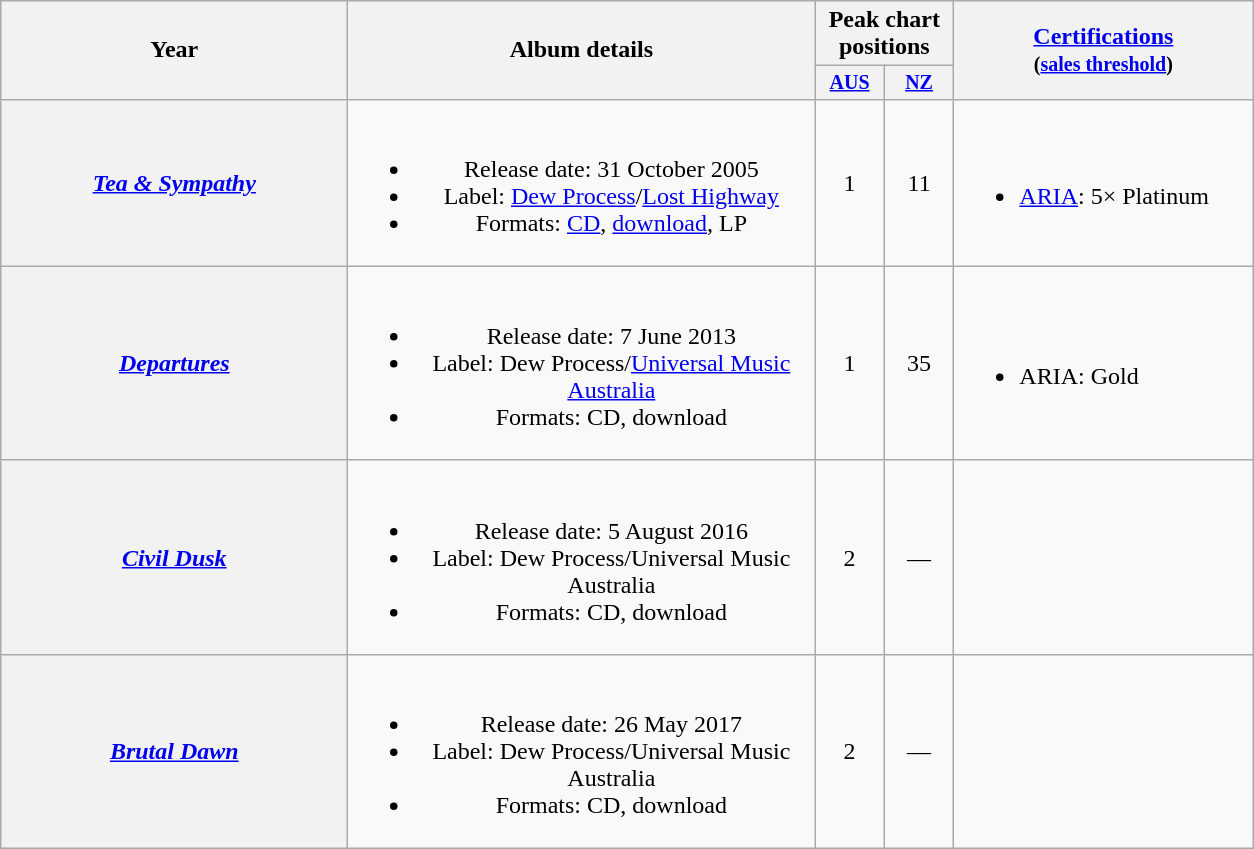<table class="wikitable plainrowheaders" style="text-align:center;">
<tr>
<th rowspan="2" style="width:14em;">Year</th>
<th rowspan="2" style="width:19em;">Album details</th>
<th colspan="2">Peak chart<br>positions</th>
<th rowspan="2" style="width:12em;"><a href='#'>Certifications</a><br><small>(<a href='#'>sales threshold</a>)</small></th>
</tr>
<tr style="font-size:smaller;">
<th style="width:40px;"><a href='#'>AUS</a><br></th>
<th style="width:40px;"><a href='#'>NZ</a><br></th>
</tr>
<tr>
<th scope="row"><em><a href='#'>Tea & Sympathy</a></em></th>
<td><br><ul><li>Release date: 31 October 2005</li><li>Label: <a href='#'>Dew Process</a>/<a href='#'>Lost Highway</a></li><li>Formats: <a href='#'>CD</a>, <a href='#'>download</a>, LP</li></ul></td>
<td>1</td>
<td>11</td>
<td align="left"><br><ul><li><a href='#'>ARIA</a>: 5× Platinum</li></ul></td>
</tr>
<tr>
<th scope="row"><em><a href='#'>Departures</a></em></th>
<td><br><ul><li>Release date: 7 June 2013</li><li>Label: Dew Process/<a href='#'>Universal Music Australia</a></li><li>Formats: CD, download</li></ul></td>
<td>1</td>
<td>35</td>
<td align="left"><br><ul><li>ARIA: Gold</li></ul></td>
</tr>
<tr>
<th scope="row"><em><a href='#'>Civil Dusk</a></em></th>
<td><br><ul><li>Release date: 5 August 2016</li><li>Label: Dew Process/Universal Music Australia</li><li>Formats: CD, download</li></ul></td>
<td>2</td>
<td>—</td>
<td align="left"></td>
</tr>
<tr>
<th scope="row"><em><a href='#'>Brutal Dawn</a></em></th>
<td><br><ul><li>Release date: 26 May 2017</li><li>Label: Dew Process/Universal Music Australia</li><li>Formats: CD, download</li></ul></td>
<td>2</td>
<td>—</td>
<td align="left"></td>
</tr>
</table>
